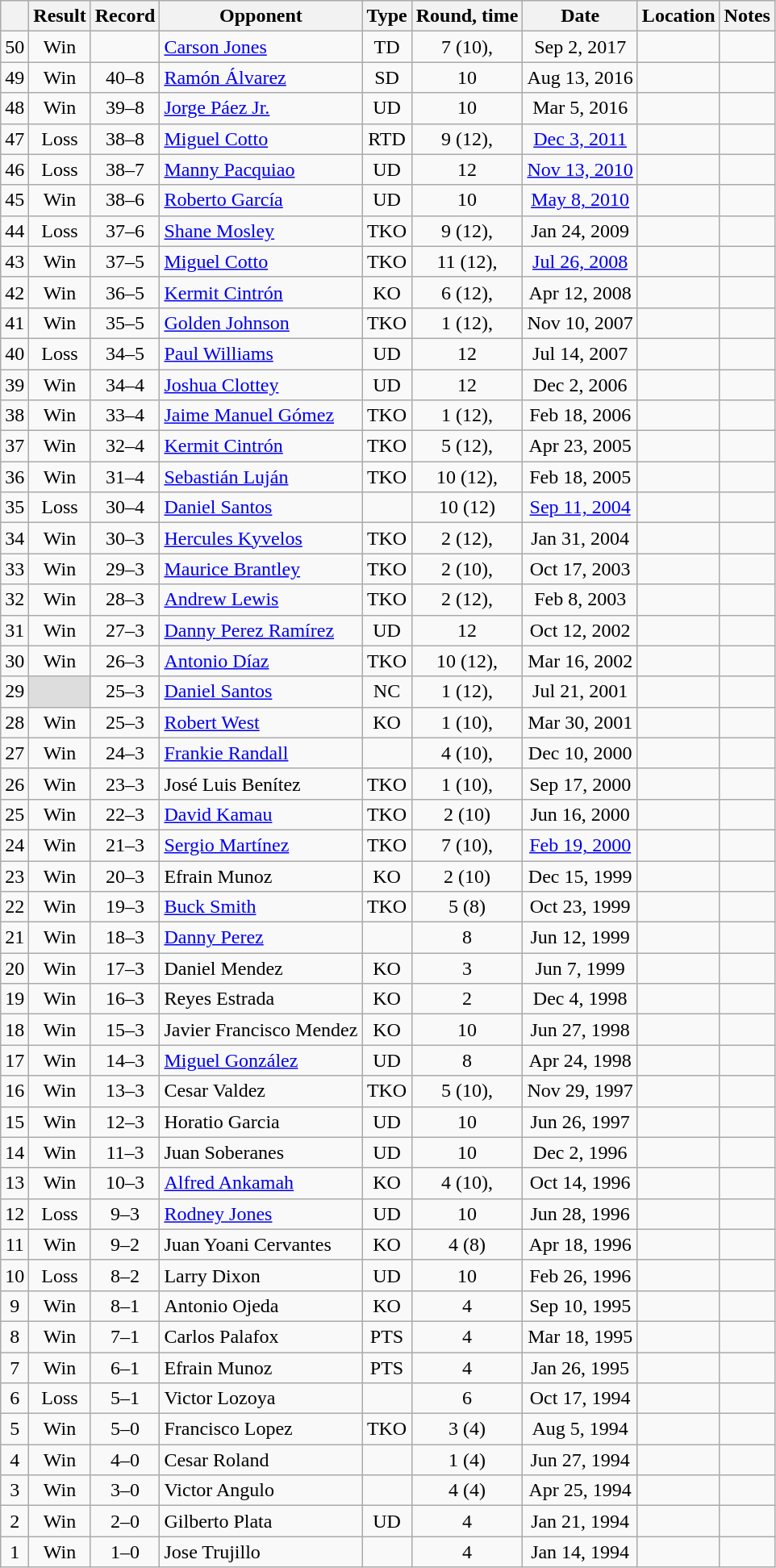<table class="wikitable" style="text-align:center">
<tr>
<th></th>
<th>Result</th>
<th>Record</th>
<th>Opponent</th>
<th>Type</th>
<th>Round, time</th>
<th>Date</th>
<th>Location</th>
<th>Notes</th>
</tr>
<tr>
<td>50</td>
<td>Win</td>
<td></td>
<td style="text-align:left;"><a href='#'>Carson Jones</a></td>
<td>TD</td>
<td>7 (10), </td>
<td>Sep 2, 2017</td>
<td style="text-align:left;"></td>
<td style="text-align:left;"></td>
</tr>
<tr>
<td>49</td>
<td>Win</td>
<td>40–8 </td>
<td style="text-align:left;"><a href='#'>Ramón Álvarez</a></td>
<td>SD</td>
<td>10</td>
<td>Aug 13, 2016</td>
<td style="text-align:left;"></td>
<td style="text-align:left;"></td>
</tr>
<tr>
<td>48</td>
<td>Win</td>
<td>39–8 </td>
<td style="text-align:left;"><a href='#'>Jorge Páez Jr.</a></td>
<td>UD</td>
<td>10</td>
<td>Mar 5, 2016</td>
<td style="text-align:left;"></td>
<td></td>
</tr>
<tr>
<td>47</td>
<td>Loss</td>
<td>38–8 </td>
<td style="text-align:left;"><a href='#'>Miguel Cotto</a></td>
<td>RTD</td>
<td>9 (12), </td>
<td><a href='#'>Dec 3, 2011</a></td>
<td style="text-align:left;"></td>
<td style="text-align:left;"></td>
</tr>
<tr>
<td>46</td>
<td>Loss</td>
<td>38–7 </td>
<td style="text-align:left;"><a href='#'>Manny Pacquiao</a></td>
<td>UD</td>
<td>12</td>
<td><a href='#'>Nov 13, 2010</a></td>
<td style="text-align:left;"></td>
<td style="text-align:left;"></td>
</tr>
<tr>
<td>45</td>
<td>Win</td>
<td>38–6 </td>
<td style="text-align:left;"><a href='#'>Roberto García</a></td>
<td>UD</td>
<td>10</td>
<td><a href='#'>May 8, 2010</a></td>
<td style="text-align:left;"></td>
<td style="text-align:left;"></td>
</tr>
<tr>
<td>44</td>
<td>Loss</td>
<td>37–6 </td>
<td style="text-align:left;"><a href='#'>Shane Mosley</a></td>
<td>TKO</td>
<td>9 (12), </td>
<td>Jan 24, 2009</td>
<td style="text-align:left;"></td>
<td style="text-align:left;"></td>
</tr>
<tr>
<td>43</td>
<td>Win</td>
<td>37–5 </td>
<td style="text-align:left;"><a href='#'>Miguel Cotto</a></td>
<td>TKO</td>
<td>11 (12), </td>
<td><a href='#'>Jul 26, 2008</a></td>
<td style="text-align:left;"></td>
<td style="text-align:left;"></td>
</tr>
<tr>
<td>42</td>
<td>Win</td>
<td>36–5 </td>
<td style="text-align:left;"><a href='#'>Kermit Cintrón</a></td>
<td>KO</td>
<td>6 (12), </td>
<td>Apr 12, 2008</td>
<td style="text-align:left;"></td>
<td style="text-align:left;"></td>
</tr>
<tr>
<td>41</td>
<td>Win</td>
<td>35–5 </td>
<td style="text-align:left;"><a href='#'>Golden Johnson</a></td>
<td>TKO</td>
<td>1 (12), </td>
<td>Nov 10, 2007</td>
<td style="text-align:left;"></td>
<td style="text-align:left;"></td>
</tr>
<tr>
<td>40</td>
<td>Loss</td>
<td>34–5 </td>
<td style="text-align:left;"><a href='#'>Paul Williams</a></td>
<td>UD</td>
<td>12</td>
<td>Jul 14, 2007</td>
<td style="text-align:left;"></td>
<td style="text-align:left;"></td>
</tr>
<tr>
<td>39</td>
<td>Win</td>
<td>34–4 </td>
<td style="text-align:left;"><a href='#'>Joshua Clottey</a></td>
<td>UD</td>
<td>12</td>
<td>Dec 2, 2006</td>
<td style="text-align:left;"></td>
<td style="text-align:left;"></td>
</tr>
<tr>
<td>38</td>
<td>Win</td>
<td>33–4 </td>
<td style="text-align:left;"><a href='#'>Jaime Manuel Gómez</a></td>
<td>TKO</td>
<td>1 (12), </td>
<td>Feb 18, 2006</td>
<td style="text-align:left;"></td>
<td style="text-align:left;"></td>
</tr>
<tr>
<td>37</td>
<td>Win</td>
<td>32–4 </td>
<td style="text-align:left;"><a href='#'>Kermit Cintrón</a></td>
<td>TKO</td>
<td>5 (12), </td>
<td>Apr 23, 2005</td>
<td style="text-align:left;"></td>
<td style="text-align:left;"></td>
</tr>
<tr>
<td>36</td>
<td>Win</td>
<td>31–4 </td>
<td style="text-align:left;"><a href='#'>Sebastián Luján</a></td>
<td>TKO</td>
<td>10 (12), </td>
<td>Feb 18, 2005</td>
<td style="text-align:left;"></td>
<td style="text-align:left;"></td>
</tr>
<tr>
<td>35</td>
<td>Loss</td>
<td>30–4 </td>
<td style="text-align:left;"><a href='#'>Daniel Santos</a></td>
<td></td>
<td>10 (12)</td>
<td><a href='#'>Sep 11, 2004</a></td>
<td style="text-align:left;"></td>
<td style="text-align:left;"></td>
</tr>
<tr>
<td>34</td>
<td>Win</td>
<td>30–3 </td>
<td style="text-align:left;"><a href='#'>Hercules Kyvelos</a></td>
<td>TKO</td>
<td>2 (12), </td>
<td>Jan 31, 2004</td>
<td style="text-align:left;"></td>
<td style="text-align:left;"></td>
</tr>
<tr>
<td>33</td>
<td>Win</td>
<td>29–3 </td>
<td style="text-align:left;"><a href='#'>Maurice Brantley</a></td>
<td>TKO</td>
<td>2 (10), </td>
<td>Oct 17, 2003</td>
<td style="text-align:left;"></td>
<td></td>
</tr>
<tr>
<td>32</td>
<td>Win</td>
<td>28–3 </td>
<td style="text-align:left;"><a href='#'>Andrew Lewis</a></td>
<td>TKO</td>
<td>2 (12), </td>
<td>Feb 8, 2003</td>
<td style="text-align:left;"></td>
<td style="text-align:left;"></td>
</tr>
<tr>
<td>31</td>
<td>Win</td>
<td>27–3 </td>
<td style="text-align:left;"><a href='#'>Danny Perez Ramírez</a></td>
<td>UD</td>
<td>12</td>
<td>Oct 12, 2002</td>
<td style="text-align:left;"></td>
<td style="text-align:left;"></td>
</tr>
<tr>
<td>30</td>
<td>Win</td>
<td>26–3 </td>
<td style="text-align:left;"><a href='#'>Antonio Díaz</a></td>
<td>TKO</td>
<td>10 (12), </td>
<td>Mar 16, 2002</td>
<td style="text-align:left;"></td>
<td style="text-align:left;"></td>
</tr>
<tr>
<td>29</td>
<td style="background:#DDD"></td>
<td>25–3 </td>
<td style="text-align:left;"><a href='#'>Daniel Santos</a></td>
<td>NC</td>
<td>1 (12), </td>
<td>Jul 21, 2001</td>
<td style="text-align:left;"></td>
<td style="text-align:left;"></td>
</tr>
<tr>
<td>28</td>
<td>Win</td>
<td>25–3</td>
<td style="text-align:left;"><a href='#'>Robert West</a></td>
<td>KO</td>
<td>1 (10), </td>
<td>Mar 30, 2001</td>
<td style="text-align:left;"></td>
<td></td>
</tr>
<tr>
<td>27</td>
<td>Win</td>
<td>24–3</td>
<td style="text-align:left;"><a href='#'>Frankie Randall</a></td>
<td></td>
<td>4 (10), </td>
<td>Dec 10, 2000</td>
<td style="text-align:left;"></td>
<td></td>
</tr>
<tr>
<td>26</td>
<td>Win</td>
<td>23–3</td>
<td style="text-align:left;">José Luis Benítez</td>
<td>TKO</td>
<td>1 (10), </td>
<td>Sep 17, 2000</td>
<td style="text-align:left;"></td>
<td></td>
</tr>
<tr>
<td>25</td>
<td>Win</td>
<td>22–3</td>
<td style="text-align:left;"><a href='#'>David Kamau</a></td>
<td>TKO</td>
<td>2 (10)</td>
<td>Jun 16, 2000</td>
<td style="text-align:left;"></td>
<td style="text-align:left;"></td>
</tr>
<tr>
<td>24</td>
<td>Win</td>
<td>21–3</td>
<td style="text-align:left;"><a href='#'>Sergio Martínez</a></td>
<td>TKO</td>
<td>7 (10), </td>
<td><a href='#'>Feb 19, 2000</a></td>
<td style="text-align:left;"></td>
<td></td>
</tr>
<tr>
<td>23</td>
<td>Win</td>
<td>20–3</td>
<td style="text-align:left;">Efrain Munoz</td>
<td>KO</td>
<td>2 (10)</td>
<td>Dec 15, 1999</td>
<td style="text-align:left;"></td>
<td></td>
</tr>
<tr>
<td>22</td>
<td>Win</td>
<td>19–3</td>
<td style="text-align:left;"><a href='#'>Buck Smith</a></td>
<td>TKO</td>
<td>5 (8)</td>
<td>Oct 23, 1999</td>
<td style="text-align:left;"></td>
<td></td>
</tr>
<tr>
<td>21</td>
<td>Win</td>
<td>18–3</td>
<td style="text-align:left;"><a href='#'>Danny Perez</a></td>
<td></td>
<td>8</td>
<td>Jun 12, 1999</td>
<td style="text-align:left;"></td>
<td></td>
</tr>
<tr>
<td>20</td>
<td>Win</td>
<td>17–3</td>
<td style="text-align:left;">Daniel Mendez</td>
<td>KO</td>
<td>3</td>
<td>Jun 7, 1999</td>
<td style="text-align:left;"></td>
<td></td>
</tr>
<tr>
<td>19</td>
<td>Win</td>
<td>16–3</td>
<td style="text-align:left;">Reyes Estrada</td>
<td>KO</td>
<td>2</td>
<td>Dec 4, 1998</td>
<td style="text-align:left;"></td>
<td></td>
</tr>
<tr>
<td>18</td>
<td>Win</td>
<td>15–3</td>
<td style="text-align:left;">Javier Francisco Mendez</td>
<td>KO</td>
<td>10</td>
<td>Jun 27, 1998</td>
<td style="text-align:left;"></td>
<td></td>
</tr>
<tr>
<td>17</td>
<td>Win</td>
<td>14–3</td>
<td style="text-align:left;"><a href='#'>Miguel González</a></td>
<td>UD</td>
<td>8</td>
<td>Apr 24, 1998</td>
<td style="text-align:left;"></td>
<td></td>
</tr>
<tr>
<td>16</td>
<td>Win</td>
<td>13–3</td>
<td style="text-align:left;">Cesar Valdez</td>
<td>TKO</td>
<td>5 (10), </td>
<td>Nov 29, 1997</td>
<td style="text-align:left;"></td>
<td></td>
</tr>
<tr>
<td>15</td>
<td>Win</td>
<td>12–3</td>
<td style="text-align:left;">Horatio Garcia</td>
<td>UD</td>
<td>10</td>
<td>Jun 26, 1997</td>
<td style="text-align:left;"></td>
<td></td>
</tr>
<tr>
<td>14</td>
<td>Win</td>
<td>11–3</td>
<td style="text-align:left;">Juan Soberanes</td>
<td>UD</td>
<td>10</td>
<td>Dec 2, 1996</td>
<td style="text-align:left;"></td>
<td></td>
</tr>
<tr>
<td>13</td>
<td>Win</td>
<td>10–3</td>
<td style="text-align:left;"><a href='#'>Alfred Ankamah</a></td>
<td>KO</td>
<td>4 (10), </td>
<td>Oct 14, 1996</td>
<td style="text-align:left;"></td>
<td></td>
</tr>
<tr>
<td>12</td>
<td>Loss</td>
<td>9–3</td>
<td style="text-align:left;"><a href='#'>Rodney Jones</a></td>
<td>UD</td>
<td>10</td>
<td>Jun 28, 1996</td>
<td style="text-align:left;"></td>
<td></td>
</tr>
<tr>
<td>11</td>
<td>Win</td>
<td>9–2</td>
<td style="text-align:left;">Juan Yoani Cervantes</td>
<td>KO</td>
<td>4 (8)</td>
<td>Apr 18, 1996</td>
<td style="text-align:left;"></td>
<td></td>
</tr>
<tr>
<td>10</td>
<td>Loss</td>
<td>8–2</td>
<td style="text-align:left;">Larry Dixon</td>
<td>UD</td>
<td>10</td>
<td>Feb 26, 1996</td>
<td style="text-align:left;"></td>
<td></td>
</tr>
<tr>
<td>9</td>
<td>Win</td>
<td>8–1</td>
<td style="text-align:left;">Antonio Ojeda</td>
<td>KO</td>
<td>4</td>
<td>Sep 10, 1995</td>
<td style="text-align:left;"></td>
<td></td>
</tr>
<tr>
<td>8</td>
<td>Win</td>
<td>7–1</td>
<td style="text-align:left;">Carlos Palafox</td>
<td>PTS</td>
<td>4</td>
<td>Mar 18, 1995</td>
<td style="text-align:left;"></td>
<td></td>
</tr>
<tr>
<td>7</td>
<td>Win</td>
<td>6–1</td>
<td style="text-align:left;">Efrain Munoz</td>
<td>PTS</td>
<td>4</td>
<td>Jan 26, 1995</td>
<td style="text-align:left;"></td>
<td></td>
</tr>
<tr>
<td>6</td>
<td>Loss</td>
<td>5–1</td>
<td style="text-align:left;">Victor Lozoya</td>
<td></td>
<td>6</td>
<td>Oct 17, 1994</td>
<td style="text-align:left;"></td>
<td></td>
</tr>
<tr>
<td>5</td>
<td>Win</td>
<td>5–0</td>
<td style="text-align:left;">Francisco Lopez</td>
<td>TKO</td>
<td>3 (4)</td>
<td>Aug 5, 1994</td>
<td style="text-align:left;"></td>
<td></td>
</tr>
<tr>
<td>4</td>
<td>Win</td>
<td>4–0</td>
<td style="text-align:left;">Cesar Roland</td>
<td></td>
<td>1 (4)</td>
<td>Jun 27, 1994</td>
<td style="text-align:left;"></td>
<td></td>
</tr>
<tr>
<td>3</td>
<td>Win</td>
<td>3–0</td>
<td style="text-align:left;">Victor Angulo</td>
<td></td>
<td>4 (4)</td>
<td>Apr 25, 1994</td>
<td style="text-align:left;"></td>
<td></td>
</tr>
<tr>
<td>2</td>
<td>Win</td>
<td>2–0</td>
<td style="text-align:left;">Gilberto Plata</td>
<td>UD</td>
<td>4</td>
<td>Jan 21, 1994</td>
<td style="text-align:left;"></td>
<td></td>
</tr>
<tr>
<td>1</td>
<td>Win</td>
<td>1–0</td>
<td style="text-align:left;">Jose Trujillo</td>
<td></td>
<td>4</td>
<td>Jan 14, 1994</td>
<td style="text-align:left;"></td>
<td></td>
</tr>
</table>
